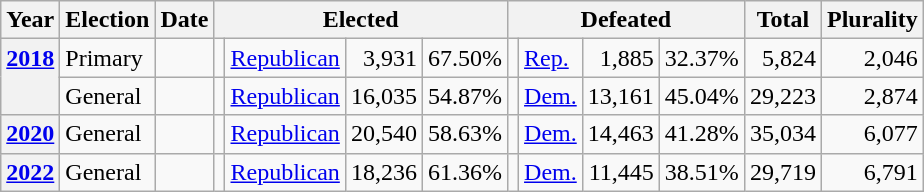<table class="wikitable">
<tr>
<th>Year</th>
<th>Election</th>
<th>Date</th>
<th colspan="4">Elected</th>
<th colspan="4">Defeated</th>
<th>Total</th>
<th>Plurality</th>
</tr>
<tr>
<th rowspan="2" valign="top"><a href='#'>2018</a></th>
<td>Primary</td>
<td></td>
<td></td>
<td valign="top" ><a href='#'>Republican</a></td>
<td valign="top" align="right">3,931</td>
<td valign="top" align="right">67.50%</td>
<td></td>
<td valign="top" ><a href='#'>Rep.</a></td>
<td valign="top" align="right">1,885</td>
<td valign="top" align="right">32.37%</td>
<td valign="top" align="right">5,824</td>
<td valign="top" align="right">2,046</td>
</tr>
<tr>
<td valign="top">General</td>
<td valign="top"></td>
<td valign="top"></td>
<td valign="top" ><a href='#'>Republican</a></td>
<td valign="top" align="right">16,035</td>
<td valign="top" align="right">54.87%</td>
<td valign="top"></td>
<td valign="top" ><a href='#'>Dem.</a></td>
<td valign="top" align="right">13,161</td>
<td valign="top" align="right">45.04%</td>
<td valign="top" align="right">29,223</td>
<td valign="top" align="right">2,874</td>
</tr>
<tr>
<th valign="top"><a href='#'>2020</a></th>
<td valign="top">General</td>
<td valign="top"></td>
<td valign="top"></td>
<td valign="top" ><a href='#'>Republican</a></td>
<td valign="top" align="right">20,540</td>
<td valign="top" align="right">58.63%</td>
<td valign="top"></td>
<td valign="top" ><a href='#'>Dem.</a></td>
<td valign="top" align="right">14,463</td>
<td valign="top" align="right">41.28%</td>
<td valign="top" align="right">35,034</td>
<td valign="top" align="right">6,077</td>
</tr>
<tr>
<th valign="top"><a href='#'>2022</a></th>
<td valign="top">General</td>
<td valign="top"></td>
<td valign="top"></td>
<td valign="top" ><a href='#'>Republican</a></td>
<td valign="top" align="right">18,236</td>
<td valign="top" align="right">61.36%</td>
<td valign="top"></td>
<td valign="top" ><a href='#'>Dem.</a></td>
<td valign="top" align="right">11,445</td>
<td valign="top" align="right">38.51%</td>
<td valign="top" align="right">29,719</td>
<td valign="top" align="right">6,791</td>
</tr>
</table>
